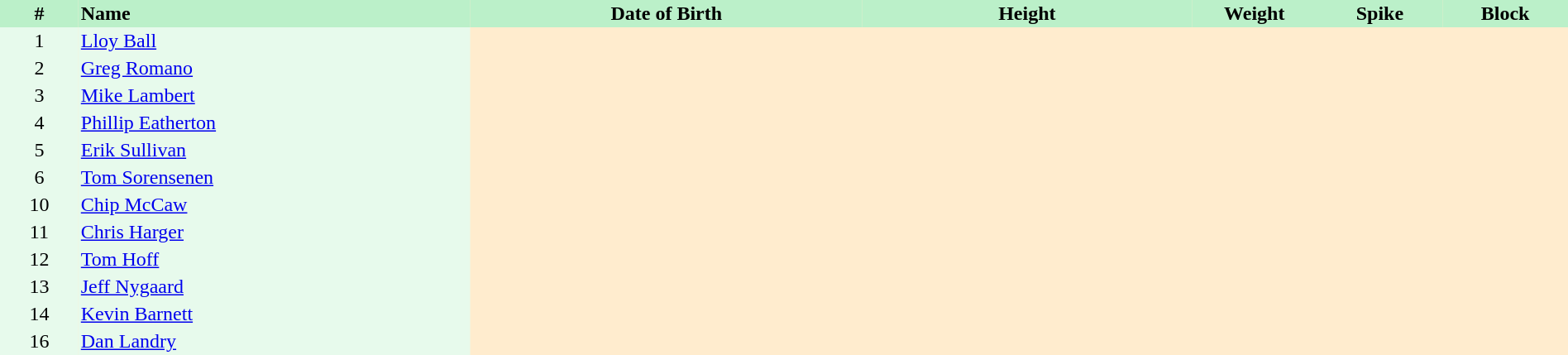<table border=0 cellpadding=2 cellspacing=0  |- bgcolor=#FFECCE style=text-align:center; font-size:90%; width=100%>
<tr bgcolor=#BBF0C9>
<th width=5%>#</th>
<th width=25% align=left>Name</th>
<th width=25%>Date of Birth</th>
<th width=21%>Height</th>
<th width=8%>Weight</th>
<th width=8%>Spike</th>
<th width=8%>Block</th>
</tr>
<tr bgcolor=#E7FAEC>
<td>1</td>
<td align="left"><a href='#'>Lloy Ball</a></td>
</tr>
<tr bgcolor=#E7FAEC>
<td>2</td>
<td align="left"><a href='#'>Greg Romano</a></td>
</tr>
<tr bgcolor=#E7FAEC>
<td>3</td>
<td align="left"><a href='#'>Mike Lambert</a></td>
</tr>
<tr bgcolor=#E7FAEC>
<td>4</td>
<td align="left"><a href='#'>Phillip Eatherton</a></td>
</tr>
<tr bgcolor=#E7FAEC>
<td>5</td>
<td align="left"><a href='#'>Erik Sullivan</a></td>
</tr>
<tr bgcolor=#E7FAEC>
<td>6</td>
<td align="left"><a href='#'>Tom Sorensenen</a></td>
</tr>
<tr bgcolor=#E7FAEC>
<td>10</td>
<td align="left"><a href='#'>Chip McCaw</a></td>
</tr>
<tr bgcolor=#E7FAEC>
<td>11</td>
<td align="left"><a href='#'>Chris Harger</a></td>
</tr>
<tr bgcolor=#E7FAEC>
<td>12</td>
<td align="left"><a href='#'>Tom Hoff</a></td>
</tr>
<tr bgcolor=#E7FAEC>
<td>13</td>
<td align="left"><a href='#'>Jeff Nygaard</a></td>
</tr>
<tr bgcolor=#E7FAEC>
<td>14</td>
<td align="left"><a href='#'>Kevin Barnett</a></td>
</tr>
<tr bgcolor=#E7FAEC>
<td>16</td>
<td align="left"><a href='#'>Dan Landry</a></td>
</tr>
</table>
